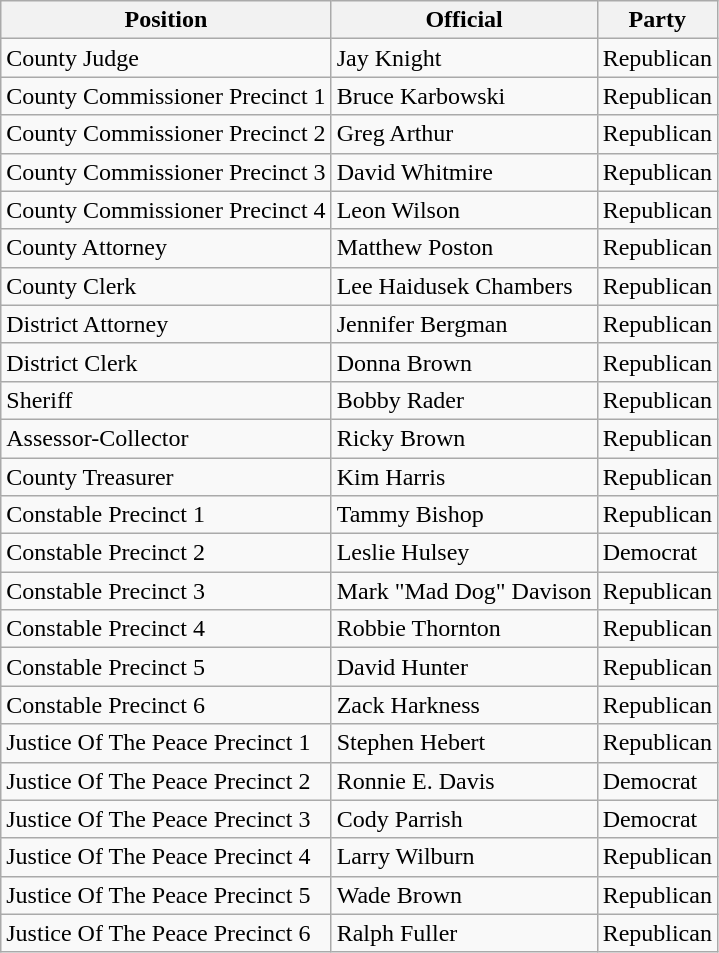<table class="wikitable">
<tr>
<th>Position</th>
<th>Official</th>
<th>Party</th>
</tr>
<tr>
<td>County Judge</td>
<td>Jay Knight</td>
<td>Republican</td>
</tr>
<tr>
<td>County Commissioner Precinct 1</td>
<td>Bruce Karbowski</td>
<td>Republican</td>
</tr>
<tr>
<td>County Commissioner Precinct 2</td>
<td>Greg Arthur</td>
<td>Republican</td>
</tr>
<tr>
<td>County Commissioner Precinct 3</td>
<td>David Whitmire</td>
<td>Republican</td>
</tr>
<tr>
<td>County Commissioner Precinct 4</td>
<td>Leon Wilson</td>
<td>Republican</td>
</tr>
<tr>
<td>County Attorney</td>
<td>Matthew Poston</td>
<td>Republican</td>
</tr>
<tr>
<td>County Clerk</td>
<td>Lee Haidusek Chambers</td>
<td>Republican</td>
</tr>
<tr>
<td>District Attorney</td>
<td>Jennifer Bergman</td>
<td>Republican</td>
</tr>
<tr>
<td>District Clerk</td>
<td>Donna Brown</td>
<td>Republican</td>
</tr>
<tr>
<td>Sheriff</td>
<td>Bobby Rader</td>
<td>Republican</td>
</tr>
<tr>
<td>Assessor-Collector</td>
<td>Ricky Brown</td>
<td>Republican</td>
</tr>
<tr>
<td>County Treasurer</td>
<td>Kim Harris</td>
<td>Republican</td>
</tr>
<tr>
<td>Constable Precinct 1</td>
<td>Tammy Bishop</td>
<td>Republican</td>
</tr>
<tr>
<td>Constable Precinct 2</td>
<td>Leslie Hulsey</td>
<td>Democrat</td>
</tr>
<tr>
<td>Constable Precinct 3</td>
<td>Mark "Mad Dog" Davison</td>
<td>Republican</td>
</tr>
<tr>
<td>Constable Precinct 4</td>
<td>Robbie Thornton</td>
<td>Republican</td>
</tr>
<tr>
<td>Constable Precinct 5</td>
<td>David Hunter</td>
<td>Republican</td>
</tr>
<tr>
<td>Constable Precinct 6</td>
<td>Zack Harkness</td>
<td>Republican</td>
</tr>
<tr>
<td>Justice Of The Peace Precinct 1</td>
<td>Stephen Hebert</td>
<td>Republican</td>
</tr>
<tr>
<td>Justice Of The Peace Precinct 2</td>
<td>Ronnie E. Davis</td>
<td>Democrat</td>
</tr>
<tr>
<td>Justice Of The Peace Precinct 3</td>
<td>Cody Parrish</td>
<td>Democrat</td>
</tr>
<tr>
<td>Justice Of The Peace Precinct 4</td>
<td>Larry Wilburn</td>
<td>Republican</td>
</tr>
<tr>
<td>Justice Of The Peace Precinct 5</td>
<td>Wade Brown</td>
<td>Republican</td>
</tr>
<tr>
<td>Justice Of The Peace Precinct 6</td>
<td>Ralph Fuller</td>
<td>Republican</td>
</tr>
</table>
